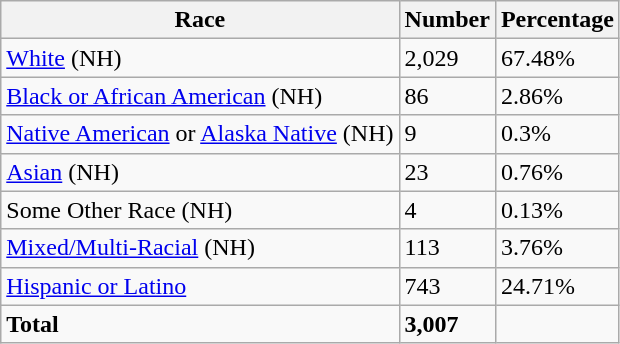<table class="wikitable">
<tr>
<th>Race</th>
<th>Number</th>
<th>Percentage</th>
</tr>
<tr>
<td><a href='#'>White</a> (NH)</td>
<td>2,029</td>
<td>67.48%</td>
</tr>
<tr>
<td><a href='#'>Black or African American</a> (NH)</td>
<td>86</td>
<td>2.86%</td>
</tr>
<tr>
<td><a href='#'>Native American</a> or <a href='#'>Alaska Native</a> (NH)</td>
<td>9</td>
<td>0.3%</td>
</tr>
<tr>
<td><a href='#'>Asian</a> (NH)</td>
<td>23</td>
<td>0.76%</td>
</tr>
<tr>
<td>Some Other Race (NH)</td>
<td>4</td>
<td>0.13%</td>
</tr>
<tr>
<td><a href='#'>Mixed/Multi-Racial</a> (NH)</td>
<td>113</td>
<td>3.76%</td>
</tr>
<tr>
<td><a href='#'>Hispanic or Latino</a></td>
<td>743</td>
<td>24.71%</td>
</tr>
<tr>
<td><strong>Total</strong></td>
<td><strong>3,007</strong></td>
<td></td>
</tr>
</table>
